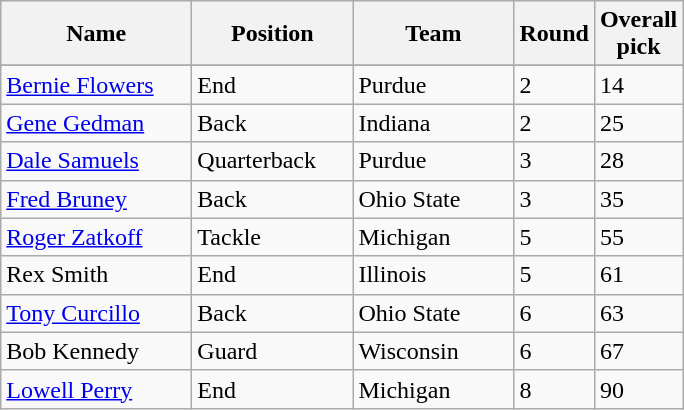<table class="sortable wikitable">
<tr>
<th width="120">Name</th>
<th width="100">Position</th>
<th width="100">Team</th>
<th width="25">Round</th>
<th width="25">Overall pick</th>
</tr>
<tr align="left" bgcolor="">
</tr>
<tr>
<td><a href='#'>Bernie Flowers</a></td>
<td>End</td>
<td>Purdue</td>
<td>2</td>
<td>14</td>
</tr>
<tr>
<td><a href='#'>Gene Gedman</a></td>
<td>Back</td>
<td>Indiana</td>
<td>2</td>
<td>25</td>
</tr>
<tr>
<td><a href='#'>Dale Samuels</a></td>
<td>Quarterback</td>
<td>Purdue</td>
<td>3</td>
<td>28</td>
</tr>
<tr>
<td><a href='#'>Fred Bruney</a></td>
<td>Back</td>
<td>Ohio State</td>
<td>3</td>
<td>35</td>
</tr>
<tr>
<td><a href='#'>Roger Zatkoff</a></td>
<td>Tackle</td>
<td>Michigan</td>
<td>5</td>
<td>55</td>
</tr>
<tr>
<td>Rex Smith</td>
<td>End</td>
<td>Illinois</td>
<td>5</td>
<td>61</td>
</tr>
<tr>
<td><a href='#'>Tony Curcillo</a></td>
<td>Back</td>
<td>Ohio State</td>
<td>6</td>
<td>63</td>
</tr>
<tr>
<td>Bob Kennedy</td>
<td>Guard</td>
<td>Wisconsin</td>
<td>6</td>
<td>67</td>
</tr>
<tr>
<td><a href='#'>Lowell Perry</a></td>
<td>End</td>
<td>Michigan</td>
<td>8</td>
<td>90</td>
</tr>
</table>
